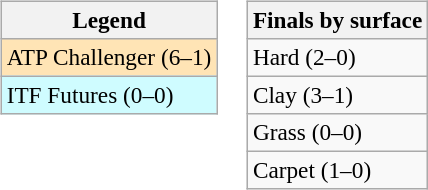<table>
<tr valign=top>
<td><br><table class=wikitable style=font-size:97%>
<tr>
<th>Legend</th>
</tr>
<tr bgcolor=moccasin>
<td>ATP Challenger (6–1)</td>
</tr>
<tr bgcolor=cffcff>
<td>ITF Futures (0–0)</td>
</tr>
</table>
</td>
<td><br><table class=wikitable style=font-size:97%>
<tr>
<th>Finals by surface</th>
</tr>
<tr>
<td>Hard (2–0)</td>
</tr>
<tr>
<td>Clay (3–1)</td>
</tr>
<tr>
<td>Grass (0–0)</td>
</tr>
<tr>
<td>Carpet (1–0)</td>
</tr>
</table>
</td>
</tr>
</table>
